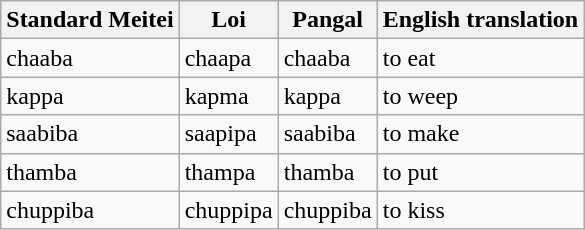<table class="wikitable">
<tr>
<th>Standard Meitei</th>
<th>Loi</th>
<th>Pangal</th>
<th>English translation</th>
</tr>
<tr>
<td>chaaba</td>
<td>chaapa</td>
<td>chaaba</td>
<td>to eat</td>
</tr>
<tr>
<td>kappa</td>
<td>kapma</td>
<td>kappa</td>
<td>to weep</td>
</tr>
<tr>
<td>saabiba</td>
<td>saapipa</td>
<td>saabiba</td>
<td>to make</td>
</tr>
<tr>
<td>thamba</td>
<td>thampa</td>
<td>thamba</td>
<td>to put</td>
</tr>
<tr>
<td>chuppiba</td>
<td>chuppipa</td>
<td>chuppiba</td>
<td>to kiss</td>
</tr>
</table>
